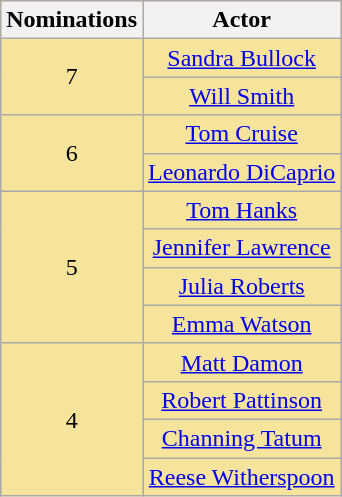<table class="wikitable" rowspan=2 style="text-align: center; background: #f6e39c">
<tr>
<th scope="col" width="55">Nominations</th>
<th scope="col" align="center">Actor</th>
</tr>
<tr>
<td rowspan=2 style="text-align:center">7</td>
<td><a href='#'>Sandra Bullock</a></td>
</tr>
<tr>
<td><a href='#'>Will Smith</a></td>
</tr>
<tr>
<td rowspan=2 style="text-align:center">6</td>
<td><a href='#'>Tom Cruise</a></td>
</tr>
<tr>
<td><a href='#'>Leonardo DiCaprio</a></td>
</tr>
<tr>
<td rowspan=4 style="text-align:center">5</td>
<td><a href='#'>Tom Hanks</a></td>
</tr>
<tr>
<td><a href='#'>Jennifer Lawrence</a></td>
</tr>
<tr>
<td><a href='#'>Julia Roberts</a></td>
</tr>
<tr>
<td><a href='#'>Emma Watson</a></td>
</tr>
<tr>
<td rowspan=4 style="text-align:center">4</td>
<td><a href='#'>Matt Damon</a></td>
</tr>
<tr>
<td><a href='#'>Robert Pattinson</a></td>
</tr>
<tr>
<td><a href='#'>Channing Tatum</a></td>
</tr>
<tr>
<td><a href='#'>Reese Witherspoon</a></td>
</tr>
</table>
